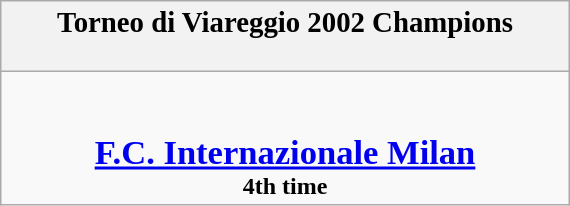<table class="wikitable" style="margin: 0 auto; width: 30%;">
<tr>
<th><big>Torneo di Viareggio 2002 Champions</big><br><br></th>
</tr>
<tr>
<td align=center><br><br><big><big><strong><a href='#'>F.C. Internazionale Milan</a></strong><br></big></big><strong>4th time</strong></td>
</tr>
</table>
